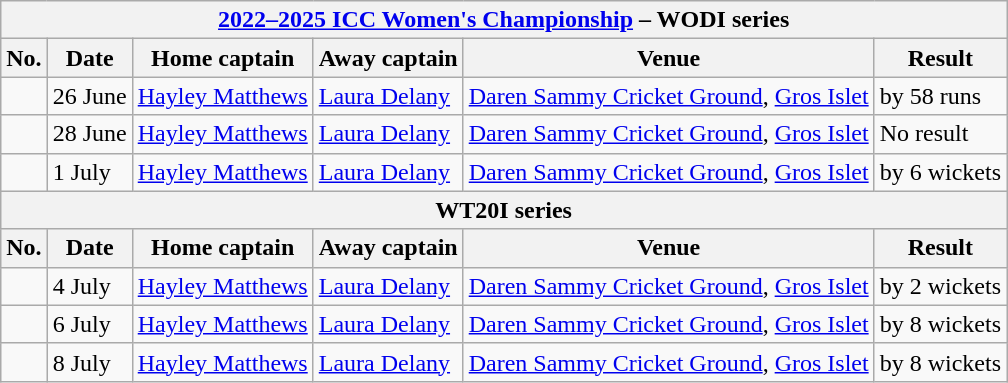<table class="wikitable">
<tr>
<th colspan="9"><a href='#'>2022–2025 ICC Women's Championship</a> – WODI series</th>
</tr>
<tr>
<th>No.</th>
<th>Date</th>
<th>Home captain</th>
<th>Away captain</th>
<th>Venue</th>
<th>Result</th>
</tr>
<tr>
<td></td>
<td>26 June</td>
<td><a href='#'>Hayley Matthews</a></td>
<td><a href='#'>Laura Delany</a></td>
<td><a href='#'>Daren Sammy Cricket Ground</a>, <a href='#'>Gros Islet</a></td>
<td> by 58 runs</td>
</tr>
<tr>
<td></td>
<td>28 June</td>
<td><a href='#'>Hayley Matthews</a></td>
<td><a href='#'>Laura Delany</a></td>
<td><a href='#'>Daren Sammy Cricket Ground</a>, <a href='#'>Gros Islet</a></td>
<td>No result</td>
</tr>
<tr>
<td></td>
<td>1 July</td>
<td><a href='#'>Hayley Matthews</a></td>
<td><a href='#'>Laura Delany</a></td>
<td><a href='#'>Daren Sammy Cricket Ground</a>, <a href='#'>Gros Islet</a></td>
<td> by 6 wickets</td>
</tr>
<tr>
<th colspan="9">WT20I series</th>
</tr>
<tr>
<th>No.</th>
<th>Date</th>
<th>Home captain</th>
<th>Away captain</th>
<th>Venue</th>
<th>Result</th>
</tr>
<tr>
<td></td>
<td>4 July</td>
<td><a href='#'>Hayley Matthews</a></td>
<td><a href='#'>Laura Delany</a></td>
<td><a href='#'>Daren Sammy Cricket Ground</a>, <a href='#'>Gros Islet</a></td>
<td> by 2 wickets</td>
</tr>
<tr>
<td></td>
<td>6 July</td>
<td><a href='#'>Hayley Matthews</a></td>
<td><a href='#'>Laura Delany</a></td>
<td><a href='#'>Daren Sammy Cricket Ground</a>, <a href='#'>Gros Islet</a></td>
<td> by 8 wickets</td>
</tr>
<tr>
<td></td>
<td>8 July</td>
<td><a href='#'>Hayley Matthews</a></td>
<td><a href='#'>Laura Delany</a></td>
<td><a href='#'>Daren Sammy Cricket Ground</a>, <a href='#'>Gros Islet</a></td>
<td> by 8 wickets</td>
</tr>
</table>
